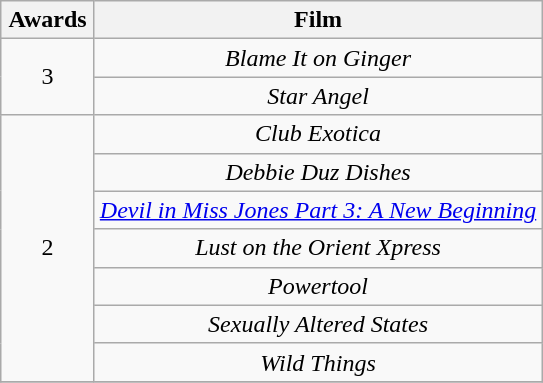<table class="wikitable sortable" style="text-align: center">
<tr>
<th scope="col" width="55">Awards</th>
<th scope="col" align="center">Film</th>
</tr>
<tr>
<td rowspan=2 style="text-align:center">3</td>
<td><em>Blame It on Ginger</em></td>
</tr>
<tr>
<td><em>Star Angel</em></td>
</tr>
<tr>
<td rowspan=7 style="text-align:center">2</td>
<td><em>Club Exotica</em></td>
</tr>
<tr>
<td><em>Debbie Duz Dishes</em></td>
</tr>
<tr>
<td><em><a href='#'>Devil in Miss Jones Part 3: A New Beginning</a></em></td>
</tr>
<tr>
<td><em>Lust on the Orient Xpress</em></td>
</tr>
<tr>
<td><em>Powertool</em></td>
</tr>
<tr>
<td><em>Sexually Altered States</em></td>
</tr>
<tr>
<td><em>Wild Things</em></td>
</tr>
<tr>
</tr>
</table>
